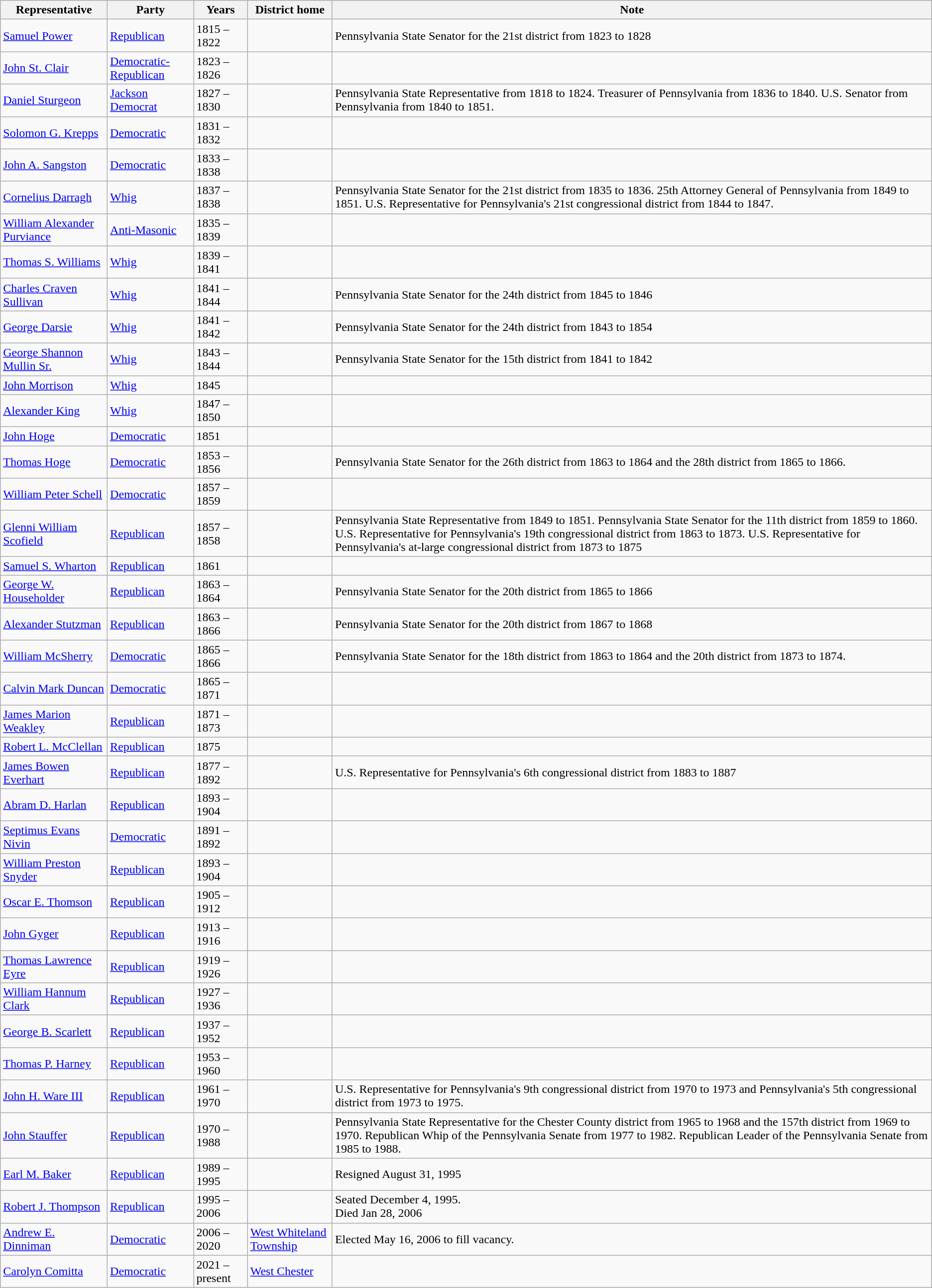<table class=wikitable>
<tr valign=bottom>
<th>Representative</th>
<th>Party</th>
<th>Years</th>
<th>District home</th>
<th>Note</th>
</tr>
<tr>
<td><a href='#'>Samuel Power</a></td>
<td><a href='#'>Republican</a></td>
<td>1815 – 1822</td>
<td></td>
<td>Pennsylvania State Senator for the 21st district from 1823 to 1828</td>
</tr>
<tr>
<td><a href='#'>John St. Clair</a></td>
<td><a href='#'>Democratic-Republican</a></td>
<td>1823 – 1826</td>
<td></td>
<td></td>
</tr>
<tr>
<td><a href='#'>Daniel Sturgeon</a></td>
<td><a href='#'>Jackson Democrat</a></td>
<td>1827 – 1830</td>
<td></td>
<td>Pennsylvania State Representative from 1818 to 1824.  Treasurer of Pennsylvania from 1836 to 1840.  U.S. Senator from Pennsylvania from 1840 to 1851.</td>
</tr>
<tr>
<td><a href='#'>Solomon G. Krepps</a></td>
<td><a href='#'>Democratic</a></td>
<td>1831 – 1832</td>
<td></td>
<td></td>
</tr>
<tr>
<td><a href='#'>John A. Sangston</a></td>
<td><a href='#'>Democratic</a></td>
<td>1833 – 1838</td>
<td></td>
<td></td>
</tr>
<tr>
<td><a href='#'>Cornelius Darragh</a></td>
<td><a href='#'>Whig</a></td>
<td>1837 – 1838</td>
<td></td>
<td>Pennsylvania State Senator for the 21st district from 1835 to 1836.  25th Attorney General of Pennsylvania from 1849 to 1851.  U.S. Representative for Pennsylvania's 21st congressional district from 1844 to 1847.</td>
</tr>
<tr>
<td><a href='#'>William Alexander Purviance</a></td>
<td><a href='#'>Anti-Masonic</a></td>
<td>1835 – 1839</td>
<td></td>
<td></td>
</tr>
<tr>
<td><a href='#'>Thomas S. Williams</a></td>
<td><a href='#'>Whig</a></td>
<td>1839 – 1841</td>
<td></td>
<td></td>
</tr>
<tr>
<td><a href='#'>Charles Craven Sullivan</a></td>
<td><a href='#'>Whig</a></td>
<td>1841 – 1844</td>
<td></td>
<td>Pennsylvania State Senator for the 24th district from 1845 to 1846</td>
</tr>
<tr>
<td><a href='#'>George Darsie</a></td>
<td><a href='#'>Whig</a></td>
<td>1841 – 1842</td>
<td></td>
<td>Pennsylvania State Senator for the 24th district from 1843 to 1854</td>
</tr>
<tr>
<td><a href='#'>George Shannon Mullin Sr.</a></td>
<td><a href='#'>Whig</a></td>
<td>1843 – 1844</td>
<td></td>
<td>Pennsylvania State Senator for the 15th district from 1841 to 1842</td>
</tr>
<tr>
<td><a href='#'>John Morrison</a></td>
<td><a href='#'>Whig</a></td>
<td>1845</td>
<td></td>
<td></td>
</tr>
<tr>
<td><a href='#'>Alexander King</a></td>
<td><a href='#'>Whig</a></td>
<td>1847 – 1850</td>
<td></td>
<td></td>
</tr>
<tr>
<td><a href='#'>John Hoge</a></td>
<td><a href='#'>Democratic</a></td>
<td>1851</td>
<td></td>
<td></td>
</tr>
<tr>
<td><a href='#'>Thomas Hoge</a></td>
<td><a href='#'>Democratic</a></td>
<td>1853 – 1856</td>
<td></td>
<td>Pennsylvania State Senator for the 26th district from 1863 to 1864 and the 28th district from 1865 to 1866.</td>
</tr>
<tr>
<td><a href='#'>William Peter Schell</a></td>
<td><a href='#'>Democratic</a></td>
<td>1857 – 1859</td>
<td></td>
<td></td>
</tr>
<tr>
<td><a href='#'>Glenni William Scofield</a></td>
<td><a href='#'>Republican</a></td>
<td>1857 – 1858</td>
<td></td>
<td>Pennsylvania State Representative from 1849 to 1851.  Pennsylvania State Senator for the 11th district from 1859 to 1860.  U.S. Representative for Pennsylvania's 19th congressional district from 1863 to 1873.  U.S. Representative for Pennsylvania's at-large congressional district from 1873 to 1875</td>
</tr>
<tr>
<td><a href='#'>Samuel S. Wharton</a></td>
<td><a href='#'>Republican</a></td>
<td>1861</td>
<td></td>
<td></td>
</tr>
<tr>
<td><a href='#'>George W. Householder</a></td>
<td><a href='#'>Republican</a></td>
<td>1863 – 1864</td>
<td></td>
<td>Pennsylvania State Senator for the 20th district from 1865 to 1866</td>
</tr>
<tr>
<td><a href='#'>Alexander Stutzman</a></td>
<td><a href='#'>Republican</a></td>
<td>1863 – 1866</td>
<td></td>
<td>Pennsylvania State Senator for the 20th district from 1867 to 1868</td>
</tr>
<tr>
<td><a href='#'>William McSherry</a></td>
<td><a href='#'>Democratic</a></td>
<td>1865 – 1866</td>
<td></td>
<td>Pennsylvania State Senator for the 18th district from 1863 to 1864 and the 20th district from 1873 to 1874.</td>
</tr>
<tr>
<td><a href='#'>Calvin Mark Duncan</a></td>
<td><a href='#'>Democratic</a></td>
<td>1865 – 1871</td>
<td></td>
<td></td>
</tr>
<tr>
<td><a href='#'>James Marion Weakley</a></td>
<td><a href='#'>Republican</a></td>
<td>1871 – 1873</td>
<td></td>
<td></td>
</tr>
<tr>
<td><a href='#'>Robert L. McClellan</a></td>
<td><a href='#'>Republican</a></td>
<td>1875</td>
<td></td>
<td></td>
</tr>
<tr>
<td><a href='#'>James Bowen Everhart</a></td>
<td><a href='#'>Republican</a></td>
<td>1877 – 1892</td>
<td></td>
<td>U.S. Representative for Pennsylvania's 6th congressional district from 1883 to 1887</td>
</tr>
<tr>
<td><a href='#'>Abram D. Harlan</a></td>
<td><a href='#'>Republican</a></td>
<td>1893 – 1904</td>
<td></td>
<td></td>
</tr>
<tr>
<td><a href='#'>Septimus Evans Nivin</a></td>
<td><a href='#'>Democratic</a></td>
<td>1891 – 1892</td>
<td></td>
<td></td>
</tr>
<tr>
<td><a href='#'>William Preston Snyder</a></td>
<td><a href='#'>Republican</a></td>
<td>1893 – 1904</td>
<td></td>
<td></td>
</tr>
<tr>
<td><a href='#'>Oscar E. Thomson</a></td>
<td><a href='#'>Republican</a></td>
<td>1905 – 1912</td>
<td></td>
<td></td>
</tr>
<tr>
<td><a href='#'>John Gyger</a></td>
<td><a href='#'>Republican</a></td>
<td>1913 – 1916</td>
<td></td>
<td></td>
</tr>
<tr>
<td><a href='#'>Thomas Lawrence Eyre</a></td>
<td><a href='#'>Republican</a></td>
<td>1919 – 1926</td>
<td></td>
<td></td>
</tr>
<tr>
<td><a href='#'>William Hannum Clark</a></td>
<td><a href='#'>Republican</a></td>
<td>1927 – 1936</td>
<td></td>
<td></td>
</tr>
<tr>
<td><a href='#'>George B. Scarlett</a></td>
<td><a href='#'>Republican</a></td>
<td>1937 – 1952</td>
<td></td>
<td></td>
</tr>
<tr>
<td><a href='#'>Thomas P. Harney</a></td>
<td><a href='#'>Republican</a></td>
<td>1953 – 1960</td>
<td></td>
<td></td>
</tr>
<tr>
<td><a href='#'>John H. Ware III</a></td>
<td><a href='#'>Republican</a></td>
<td>1961 – 1970</td>
<td></td>
<td>U.S. Representative for Pennsylvania's 9th congressional district from 1970 to 1973 and Pennsylvania's 5th congressional district from 1973 to 1975.</td>
</tr>
<tr>
<td><a href='#'>John Stauffer</a></td>
<td><a href='#'>Republican</a></td>
<td>1970 – 1988</td>
<td></td>
<td>Pennsylvania State Representative for the Chester County district from 1965 to 1968 and the 157th district from 1969 to 1970.  Republican Whip of the Pennsylvania Senate from 1977 to 1982.  Republican Leader of the Pennsylvania Senate from 1985 to 1988.</td>
</tr>
<tr>
<td><a href='#'>Earl M. Baker</a></td>
<td><a href='#'>Republican</a></td>
<td>1989 – 1995</td>
<td></td>
<td>Resigned August 31, 1995</td>
</tr>
<tr>
<td><a href='#'>Robert J. Thompson</a></td>
<td><a href='#'>Republican</a></td>
<td>1995 – 2006</td>
<td></td>
<td>Seated December 4, 1995.<br>Died Jan 28, 2006</td>
</tr>
<tr>
<td><a href='#'>Andrew E. Dinniman</a></td>
<td><a href='#'>Democratic</a></td>
<td>2006 – 2020</td>
<td><a href='#'>West Whiteland Township</a></td>
<td>Elected May 16, 2006 to fill vacancy.</td>
</tr>
<tr>
<td><a href='#'>Carolyn Comitta</a></td>
<td><a href='#'>Democratic</a></td>
<td>2021 – present</td>
<td><a href='#'>West Chester</a></td>
<td></td>
</tr>
</table>
